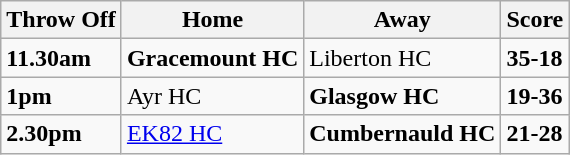<table class="wikitable">
<tr>
<th><strong>Throw Off</strong></th>
<th><strong>Home</strong></th>
<th><strong>Away</strong></th>
<th><strong>Score</strong></th>
</tr>
<tr>
<td><strong>11.30am</strong></td>
<td><strong>Gracemount HC</strong></td>
<td>Liberton HC</td>
<td><strong>35-18</strong></td>
</tr>
<tr>
<td><strong>1pm</strong></td>
<td>Ayr HC</td>
<td><strong>Glasgow HC</strong></td>
<td><strong>19-36</strong></td>
</tr>
<tr>
<td><strong>2.30pm</strong></td>
<td><a href='#'>EK82 HC</a></td>
<td><strong>Cumbernauld HC</strong></td>
<td><strong>21-28</strong></td>
</tr>
</table>
